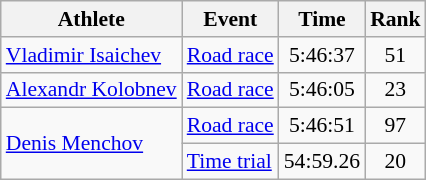<table class="wikitable" style="font-size:90%">
<tr>
<th>Athlete</th>
<th>Event</th>
<th>Time</th>
<th>Rank</th>
</tr>
<tr align=center>
<td align=left><a href='#'>Vladimir Isaichev</a></td>
<td align=left><a href='#'>Road race</a></td>
<td>5:46:37</td>
<td>51</td>
</tr>
<tr align=center>
<td align=left><a href='#'>Alexandr Kolobnev</a></td>
<td align=left><a href='#'>Road race</a></td>
<td>5:46:05</td>
<td>23</td>
</tr>
<tr align=center>
<td rowspan=2 align=left><a href='#'>Denis Menchov</a></td>
<td align=left><a href='#'>Road race</a></td>
<td>5:46:51</td>
<td>97</td>
</tr>
<tr align=center>
<td align=left><a href='#'>Time trial</a></td>
<td>54:59.26</td>
<td>20</td>
</tr>
</table>
